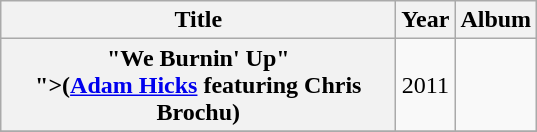<table class="wikitable plainrowheaders" style="text-align:center;" border="1">
<tr>
<th scope="col" style="width:16em;">Title</th>
<th scope="col">Year</th>
<th scope="col">Album</th>
</tr>
<tr>
<th scope="row">"We Burnin' Up"<br><span>">(<a href='#'>Adam Hicks</a> featuring Chris Brochu)</span></th>
<td>2011</td>
<td></td>
</tr>
<tr>
</tr>
</table>
